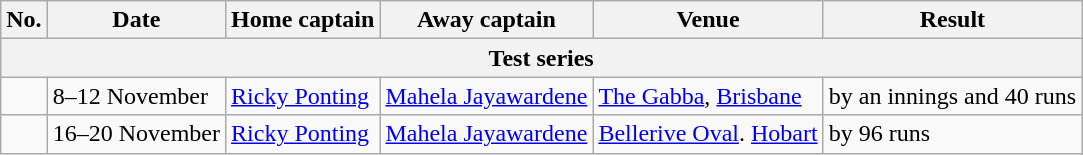<table class="wikitable">
<tr>
<th>No.</th>
<th>Date</th>
<th>Home captain</th>
<th>Away captain</th>
<th>Venue</th>
<th>Result</th>
</tr>
<tr>
<th colspan="6">Test series</th>
</tr>
<tr>
<td></td>
<td>8–12 November</td>
<td><a href='#'>Ricky Ponting</a></td>
<td><a href='#'>Mahela Jayawardene</a></td>
<td><a href='#'>The Gabba</a>, <a href='#'>Brisbane</a></td>
<td> by an innings and 40 runs</td>
</tr>
<tr>
<td></td>
<td>16–20 November</td>
<td><a href='#'>Ricky Ponting</a></td>
<td><a href='#'>Mahela Jayawardene</a></td>
<td><a href='#'>Bellerive Oval</a>. <a href='#'>Hobart</a></td>
<td> by 96 runs</td>
</tr>
</table>
